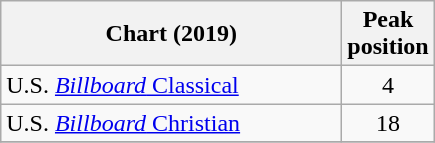<table class="wikitable sortable">
<tr>
<th style="text-align:center; width:220px;">Chart (2019)</th>
<th style="text-align:center;">Peak<br>position</th>
</tr>
<tr>
<td>U.S. <a href='#'><em>Billboard</em> Classical</a></td>
<td style="text-align:center;">4</td>
</tr>
<tr>
<td>U.S. <a href='#'><em>Billboard</em> Christian</a></td>
<td style="text-align:center;">18</td>
</tr>
<tr>
</tr>
</table>
